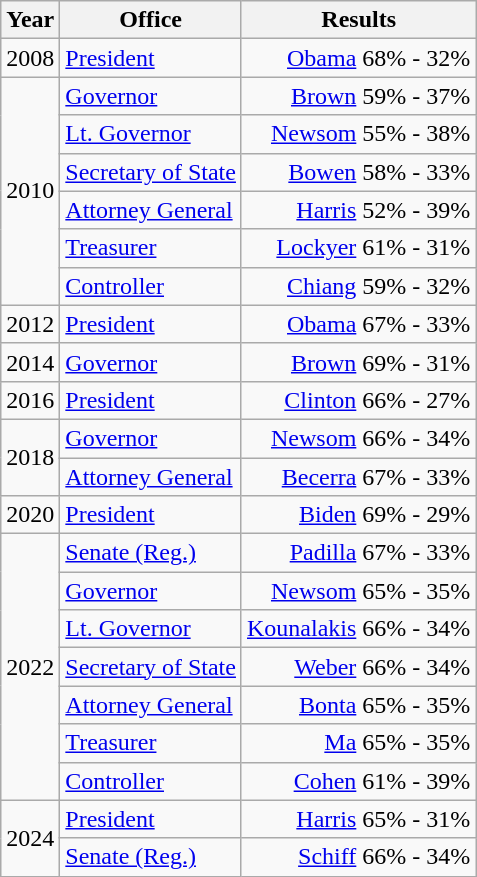<table class=wikitable>
<tr>
<th>Year</th>
<th>Office</th>
<th>Results</th>
</tr>
<tr>
<td>2008</td>
<td><a href='#'>President</a></td>
<td align="right" ><a href='#'>Obama</a> 68% - 32%</td>
</tr>
<tr>
<td rowspan=6>2010</td>
<td><a href='#'>Governor</a></td>
<td align="right" ><a href='#'>Brown</a> 59% - 37%</td>
</tr>
<tr>
<td><a href='#'>Lt. Governor</a></td>
<td align="right" ><a href='#'>Newsom</a> 55% - 38%</td>
</tr>
<tr>
<td><a href='#'>Secretary of State</a></td>
<td align="right" ><a href='#'>Bowen</a> 58% - 33%</td>
</tr>
<tr>
<td><a href='#'>Attorney General</a></td>
<td align="right" ><a href='#'>Harris</a> 52% - 39%</td>
</tr>
<tr>
<td><a href='#'>Treasurer</a></td>
<td align="right" ><a href='#'>Lockyer</a> 61% - 31%</td>
</tr>
<tr>
<td><a href='#'>Controller</a></td>
<td align="right" ><a href='#'>Chiang</a> 59% - 32%</td>
</tr>
<tr>
<td>2012</td>
<td><a href='#'>President</a></td>
<td align="right" ><a href='#'>Obama</a> 67% - 33%</td>
</tr>
<tr>
<td>2014</td>
<td><a href='#'>Governor</a></td>
<td align="right" ><a href='#'>Brown</a> 69% - 31%</td>
</tr>
<tr>
<td>2016</td>
<td><a href='#'>President</a></td>
<td align="right" ><a href='#'>Clinton</a> 66% - 27%</td>
</tr>
<tr>
<td rowspan=2>2018</td>
<td><a href='#'>Governor</a></td>
<td align="right" ><a href='#'>Newsom</a> 66% - 34%</td>
</tr>
<tr>
<td><a href='#'>Attorney General</a></td>
<td align="right" ><a href='#'>Becerra</a> 67% - 33%</td>
</tr>
<tr>
<td>2020</td>
<td><a href='#'>President</a></td>
<td align="right" ><a href='#'>Biden</a> 69% - 29%</td>
</tr>
<tr>
<td rowspan=7>2022</td>
<td><a href='#'>Senate (Reg.)</a></td>
<td align="right" ><a href='#'>Padilla</a> 67% - 33%</td>
</tr>
<tr>
<td><a href='#'>Governor</a></td>
<td align="right" ><a href='#'>Newsom</a> 65% - 35%</td>
</tr>
<tr>
<td><a href='#'>Lt. Governor</a></td>
<td align="right" ><a href='#'>Kounalakis</a> 66% - 34%</td>
</tr>
<tr>
<td><a href='#'>Secretary of State</a></td>
<td align="right" ><a href='#'>Weber</a> 66% - 34%</td>
</tr>
<tr>
<td><a href='#'>Attorney General</a></td>
<td align="right" ><a href='#'>Bonta</a> 65% - 35%</td>
</tr>
<tr>
<td><a href='#'>Treasurer</a></td>
<td align="right" ><a href='#'>Ma</a> 65% - 35%</td>
</tr>
<tr>
<td><a href='#'>Controller</a></td>
<td align="right" ><a href='#'>Cohen</a> 61% - 39%</td>
</tr>
<tr>
<td rowspan=2>2024</td>
<td><a href='#'>President</a></td>
<td align="right" ><a href='#'>Harris</a> 65% - 31%</td>
</tr>
<tr>
<td><a href='#'>Senate (Reg.)</a></td>
<td align="right" ><a href='#'>Schiff</a> 66% - 34%</td>
</tr>
</table>
